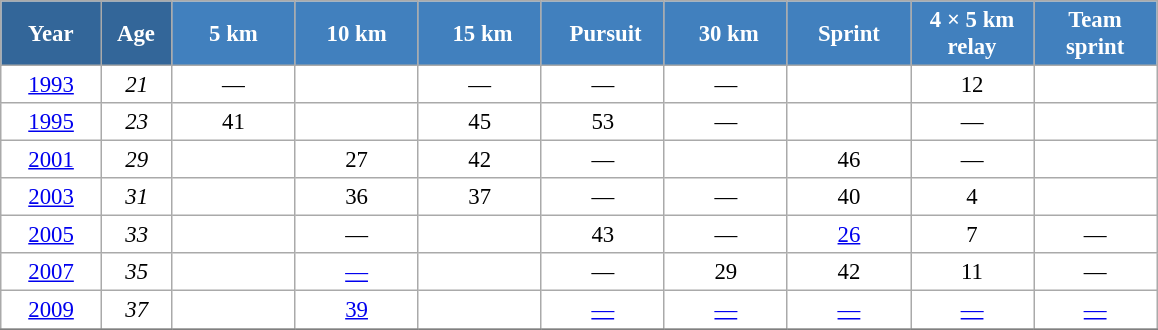<table class="wikitable" style="font-size:95%; text-align:center; border:grey solid 1px; border-collapse:collapse; background:#ffffff;">
<tr>
<th style="background-color:#369; color:white; width:60px;"> Year </th>
<th style="background-color:#369; color:white; width:40px;"> Age </th>
<th style="background-color:#4180be; color:white; width:75px;"> 5 km </th>
<th style="background-color:#4180be; color:white; width:75px;"> 10 km </th>
<th style="background-color:#4180be; color:white; width:75px;"> 15 km</th>
<th style="background-color:#4180be; color:white; width:75px;"> Pursuit</th>
<th style="background-color:#4180be; color:white; width:75px;"> 30 km</th>
<th style="background-color:#4180be; color:white; width:75px;"> Sprint </th>
<th style="background-color:#4180be; color:white; width:75px;"> 4 × 5 km <br> relay </th>
<th style="background-color:#4180be; color:white; width:75px;"> Team <br> sprint </th>
</tr>
<tr>
<td><a href='#'>1993</a></td>
<td><em>21</em></td>
<td>—</td>
<td></td>
<td>—</td>
<td>—</td>
<td>—</td>
<td></td>
<td>12</td>
<td></td>
</tr>
<tr>
<td><a href='#'>1995</a></td>
<td><em>23</em></td>
<td>41</td>
<td></td>
<td>45</td>
<td>53</td>
<td>—</td>
<td></td>
<td>—</td>
<td></td>
</tr>
<tr>
<td><a href='#'>2001</a></td>
<td><em>29</em></td>
<td></td>
<td>27</td>
<td>42</td>
<td>—</td>
<td></td>
<td>46</td>
<td>—</td>
<td></td>
</tr>
<tr>
<td><a href='#'>2003</a></td>
<td><em>31</em></td>
<td></td>
<td>36</td>
<td>37</td>
<td>—</td>
<td>—</td>
<td>40</td>
<td>4</td>
<td></td>
</tr>
<tr>
<td><a href='#'>2005</a></td>
<td><em>33</em></td>
<td></td>
<td>—</td>
<td></td>
<td>43</td>
<td>—</td>
<td><a href='#'>26</a></td>
<td>7</td>
<td>—</td>
</tr>
<tr>
<td><a href='#'>2007</a></td>
<td><em>35</em></td>
<td></td>
<td><a href='#'>—</a></td>
<td></td>
<td>—</td>
<td>29</td>
<td>42</td>
<td>11</td>
<td>—</td>
</tr>
<tr>
<td><a href='#'>2009</a></td>
<td><em>37</em></td>
<td></td>
<td><a href='#'>39</a></td>
<td></td>
<td><a href='#'>—</a></td>
<td><a href='#'>—</a></td>
<td><a href='#'>—</a></td>
<td><a href='#'>—</a></td>
<td><a href='#'>—</a></td>
</tr>
<tr>
</tr>
</table>
